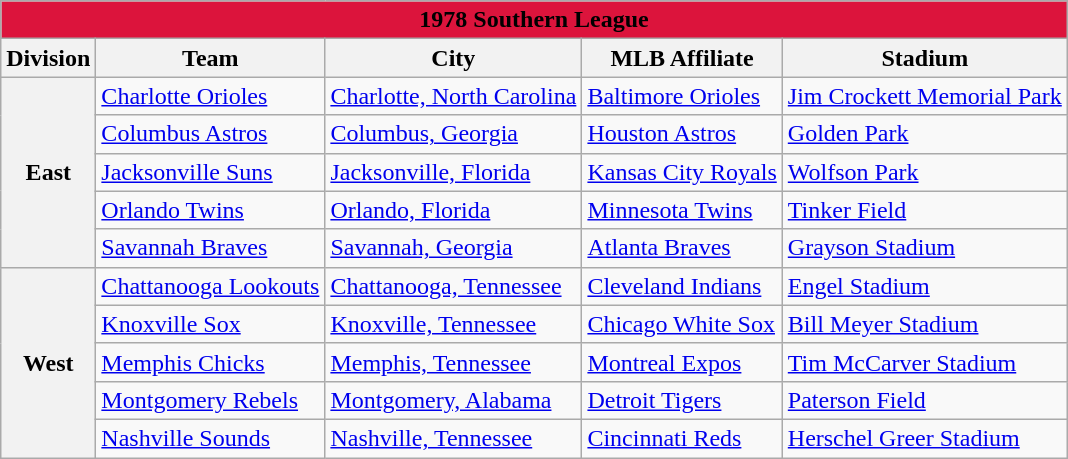<table class="wikitable" style="width:auto">
<tr>
<td bgcolor="#DC143C" align="center" colspan="7"><strong><span>1978 Southern League</span></strong></td>
</tr>
<tr>
<th>Division</th>
<th>Team</th>
<th>City</th>
<th>MLB Affiliate</th>
<th>Stadium</th>
</tr>
<tr>
<th rowspan="5">East</th>
<td><a href='#'>Charlotte Orioles</a></td>
<td><a href='#'>Charlotte, North Carolina</a></td>
<td><a href='#'>Baltimore Orioles</a></td>
<td><a href='#'>Jim Crockett Memorial Park</a></td>
</tr>
<tr>
<td><a href='#'>Columbus Astros</a></td>
<td><a href='#'>Columbus, Georgia</a></td>
<td><a href='#'>Houston Astros</a></td>
<td><a href='#'>Golden Park</a></td>
</tr>
<tr>
<td><a href='#'>Jacksonville Suns</a></td>
<td><a href='#'>Jacksonville, Florida</a></td>
<td><a href='#'>Kansas City Royals</a></td>
<td><a href='#'>Wolfson Park</a></td>
</tr>
<tr>
<td><a href='#'>Orlando Twins</a></td>
<td><a href='#'>Orlando, Florida</a></td>
<td><a href='#'>Minnesota Twins</a></td>
<td><a href='#'>Tinker Field</a></td>
</tr>
<tr>
<td><a href='#'>Savannah Braves</a></td>
<td><a href='#'>Savannah, Georgia</a></td>
<td><a href='#'>Atlanta Braves</a></td>
<td><a href='#'>Grayson Stadium</a></td>
</tr>
<tr>
<th rowspan="5">West</th>
<td><a href='#'>Chattanooga Lookouts</a></td>
<td><a href='#'>Chattanooga, Tennessee</a></td>
<td><a href='#'>Cleveland Indians</a></td>
<td><a href='#'>Engel Stadium</a></td>
</tr>
<tr>
<td><a href='#'>Knoxville Sox</a></td>
<td><a href='#'>Knoxville, Tennessee</a></td>
<td><a href='#'>Chicago White Sox</a></td>
<td><a href='#'>Bill Meyer Stadium</a></td>
</tr>
<tr>
<td><a href='#'>Memphis Chicks</a></td>
<td><a href='#'>Memphis, Tennessee</a></td>
<td><a href='#'>Montreal Expos</a></td>
<td><a href='#'>Tim McCarver Stadium</a></td>
</tr>
<tr>
<td><a href='#'>Montgomery Rebels</a></td>
<td><a href='#'>Montgomery, Alabama</a></td>
<td><a href='#'>Detroit Tigers</a></td>
<td><a href='#'>Paterson Field</a></td>
</tr>
<tr>
<td><a href='#'>Nashville Sounds</a></td>
<td><a href='#'>Nashville, Tennessee</a></td>
<td><a href='#'>Cincinnati Reds</a></td>
<td><a href='#'>Herschel Greer Stadium</a></td>
</tr>
</table>
